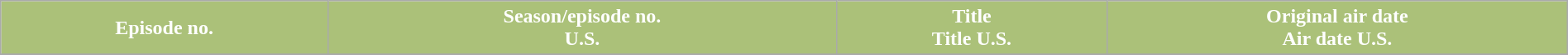<table class="wikitable plainrowheaders" style="width: 100%; margin-right: 0;">
<tr>
<th style="background: #ABC179; color: #ffffff;">Episode no.</th>
<th style="background: #ABC179; color: #ffffff;">Season/episode no.<br>U.S.</th>
<th style="background: #ABC179; color: #ffffff;">Title <br> Title U.S.</th>
<th style="background: #ABC179; color: #ffffff;">Original air date <br> Air date U.S.</th>
</tr>
<tr>
</tr>
</table>
